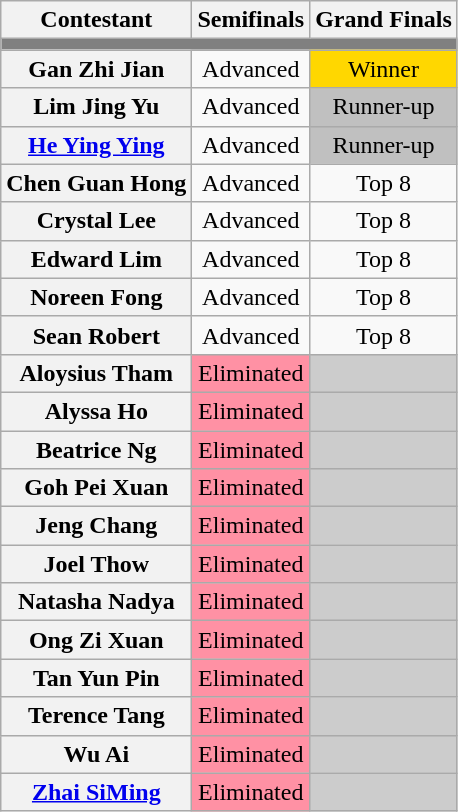<table class="wikitable"  style="text-align:center;">
<tr>
<th>Contestant</th>
<th>Semifinals</th>
<th>Grand Finals</th>
</tr>
<tr>
<th colspan="5" style="background:gray;"></th>
</tr>
<tr>
<th>Gan Zhi Jian</th>
<td>Advanced</td>
<td style="background:gold;">Winner</td>
</tr>
<tr>
<th>Lim Jing Yu</th>
<td>Advanced</td>
<td style="background:silver;">Runner-up</td>
</tr>
<tr>
<th><a href='#'>He Ying Ying</a></th>
<td>Advanced</td>
<td style="background:silver;">Runner-up</td>
</tr>
<tr>
<th>Chen Guan Hong</th>
<td>Advanced</td>
<td>Top 8</td>
</tr>
<tr>
<th>Crystal Lee</th>
<td>Advanced</td>
<td>Top 8</td>
</tr>
<tr>
<th>Edward Lim</th>
<td>Advanced</td>
<td>Top 8</td>
</tr>
<tr>
<th>Noreen Fong</th>
<td>Advanced</td>
<td>Top 8</td>
</tr>
<tr>
<th>Sean Robert</th>
<td>Advanced</td>
<td>Top 8</td>
</tr>
<tr>
<th>Aloysius Tham</th>
<td style="background:#FF91A4;">Eliminated</td>
<td style="background:#cccccc;"></td>
</tr>
<tr>
<th>Alyssa Ho</th>
<td style="background:#FF91A4;">Eliminated</td>
<td style="background:#cccccc;"></td>
</tr>
<tr>
<th>Beatrice Ng</th>
<td style="background:#FF91A4;">Eliminated</td>
<td style="background:#cccccc;"></td>
</tr>
<tr>
<th>Goh Pei Xuan</th>
<td style="background:#FF91A4;">Eliminated</td>
<td style="background:#cccccc;"></td>
</tr>
<tr>
<th>Jeng Chang</th>
<td style="background:#FF91A4;">Eliminated</td>
<td style="background:#cccccc;"></td>
</tr>
<tr>
<th>Joel Thow</th>
<td style="background:#FF91A4;">Eliminated</td>
<td style="background:#cccccc;"></td>
</tr>
<tr>
<th>Natasha Nadya</th>
<td style="background:#FF91A4;">Eliminated</td>
<td style="background:#cccccc;"></td>
</tr>
<tr>
<th>Ong Zi Xuan</th>
<td style="background:#FF91A4;">Eliminated</td>
<td style="background:#cccccc;"></td>
</tr>
<tr>
<th>Tan Yun Pin</th>
<td style="background:#FF91A4;">Eliminated</td>
<td style="background:#cccccc;"></td>
</tr>
<tr>
<th>Terence Tang</th>
<td style="background:#FF91A4;">Eliminated</td>
<td style="background:#cccccc;"></td>
</tr>
<tr>
<th>Wu Ai</th>
<td style="background:#FF91A4;">Eliminated</td>
<td style="background:#cccccc;"></td>
</tr>
<tr>
<th><a href='#'>Zhai SiMing</a></th>
<td style="background:#FF91A4;">Eliminated</td>
<td style="background:#cccccc;"></td>
</tr>
</table>
